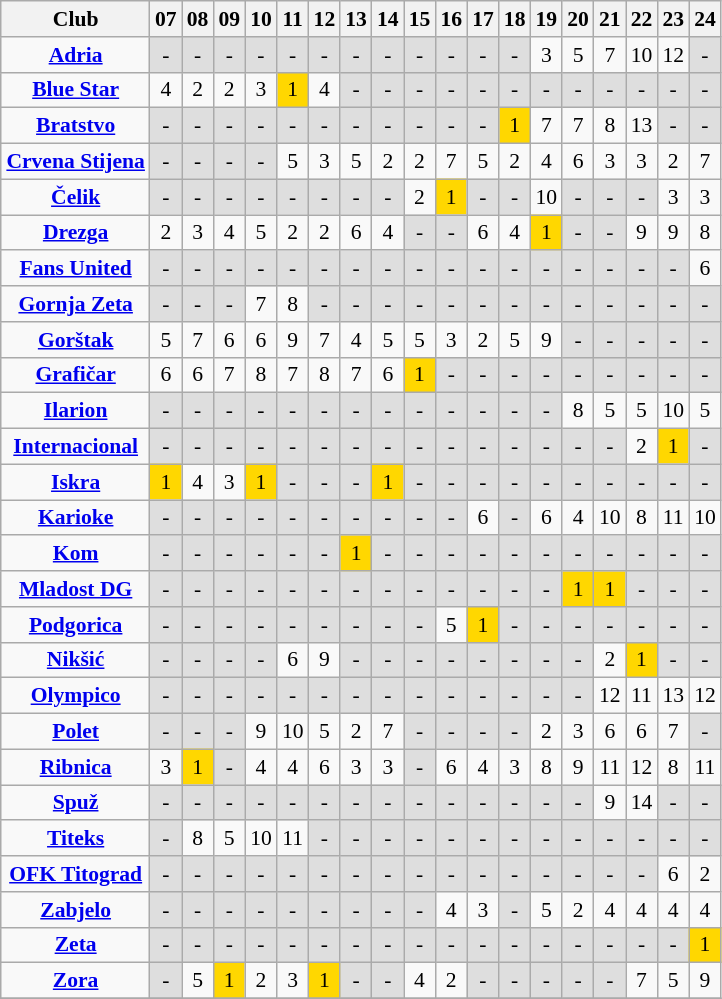<table class="wikitable sortable" style="text-align:center; font-size:90%; margin-left:1em">
<tr>
<th>Club</th>
<th>07</th>
<th>08</th>
<th>09</th>
<th>10</th>
<th>11</th>
<th>12</th>
<th>13</th>
<th>14</th>
<th>15</th>
<th>16</th>
<th>17</th>
<th>18</th>
<th>19</th>
<th>20</th>
<th>21</th>
<th>22</th>
<th>23</th>
<th>24</th>
</tr>
<tr>
<td><strong> <a href='#'>Adria</a> </strong></td>
<td style="background:#dedede;">-</td>
<td style="background:#dedede;">-</td>
<td style="background:#dedede;">-</td>
<td style="background:#dedede;">-</td>
<td style="background:#dedede;">-</td>
<td style="background:#dedede;">-</td>
<td style="background:#dedede;">-</td>
<td style="background:#dedede;">-</td>
<td style="background:#dedede;">-</td>
<td style="background:#dedede;">-</td>
<td style="background:#dedede;">-</td>
<td style="background:#dedede;">-</td>
<td>3</td>
<td>5</td>
<td>7</td>
<td>10</td>
<td>12</td>
<td style="background:#dedede;">-</td>
</tr>
<tr>
<td><strong> <a href='#'>Blue Star</a> </strong></td>
<td>4</td>
<td>2</td>
<td>2</td>
<td>3</td>
<td style="background:gold">1</td>
<td>4</td>
<td style="background:#dedede;">-</td>
<td style="background:#dedede;">-</td>
<td style="background:#dedede;">-</td>
<td style="background:#dedede;">-</td>
<td style="background:#dedede;">-</td>
<td style="background:#dedede;">-</td>
<td style="background:#dedede;">-</td>
<td style="background:#dedede;">-</td>
<td style="background:#dedede;">-</td>
<td style="background:#dedede;">-</td>
<td style="background:#dedede;">-</td>
<td style="background:#dedede;">-</td>
</tr>
<tr>
<td><strong> <a href='#'>Bratstvo</a> </strong></td>
<td style="background:#dedede;">-</td>
<td style="background:#dedede;">-</td>
<td style="background:#dedede;">-</td>
<td style="background:#dedede;">-</td>
<td style="background:#dedede;">-</td>
<td style="background:#dedede;">-</td>
<td style="background:#dedede;">-</td>
<td style="background:#dedede;">-</td>
<td style="background:#dedede;">-</td>
<td style="background:#dedede;">-</td>
<td style="background:#dedede;">-</td>
<td style="background:gold">1</td>
<td>7</td>
<td>7</td>
<td>8</td>
<td>13</td>
<td style="background:#dedede;">-</td>
<td style="background:#dedede;">-</td>
</tr>
<tr>
<td><strong> <a href='#'>Crvena Stijena</a> </strong></td>
<td style="background:#dedede;">-</td>
<td style="background:#dedede;">-</td>
<td style="background:#dedede;">-</td>
<td style="background:#dedede;">-</td>
<td>5</td>
<td>3</td>
<td>5</td>
<td>2</td>
<td>2</td>
<td>7</td>
<td>5</td>
<td>2</td>
<td>4</td>
<td>6</td>
<td>3</td>
<td>3</td>
<td>2</td>
<td>7</td>
</tr>
<tr>
<td><strong> <a href='#'>Čelik</a> </strong></td>
<td style="background:#dedede;">-</td>
<td style="background:#dedede;">-</td>
<td style="background:#dedede;">-</td>
<td style="background:#dedede;">-</td>
<td style="background:#dedede;">-</td>
<td style="background:#dedede;">-</td>
<td style="background:#dedede;">-</td>
<td style="background:#dedede;">-</td>
<td>2</td>
<td style="background:gold">1</td>
<td style="background:#dedede;">-</td>
<td style="background:#dedede;">-</td>
<td>10</td>
<td style="background:#dedede;">-</td>
<td style="background:#dedede;">-</td>
<td style="background:#dedede;">-</td>
<td>3</td>
<td>3</td>
</tr>
<tr>
<td><strong> <a href='#'>Drezga</a> </strong></td>
<td>2</td>
<td>3</td>
<td>4</td>
<td>5</td>
<td>2</td>
<td>2</td>
<td>6</td>
<td>4</td>
<td style="background:#dedede;">-</td>
<td style="background:#dedede;">-</td>
<td>6</td>
<td>4</td>
<td style="background:gold">1</td>
<td style="background:#dedede;">-</td>
<td style="background:#dedede;">-</td>
<td>9</td>
<td>9</td>
<td>8</td>
</tr>
<tr>
<td><strong> <a href='#'>Fans United</a> </strong></td>
<td style="background:#dedede;">-</td>
<td style="background:#dedede;">-</td>
<td style="background:#dedede;">-</td>
<td style="background:#dedede;">-</td>
<td style="background:#dedede;">-</td>
<td style="background:#dedede;">-</td>
<td style="background:#dedede;">-</td>
<td style="background:#dedede;">-</td>
<td style="background:#dedede;">-</td>
<td style="background:#dedede;">-</td>
<td style="background:#dedede;">-</td>
<td style="background:#dedede;">-</td>
<td style="background:#dedede;">-</td>
<td style="background:#dedede;">-</td>
<td style="background:#dedede;">-</td>
<td style="background:#dedede;">-</td>
<td style="background:#dedede;">-</td>
<td>6</td>
</tr>
<tr>
<td><strong> <a href='#'>Gornja Zeta</a> </strong></td>
<td style="background:#dedede;">-</td>
<td style="background:#dedede;">-</td>
<td style="background:#dedede;">-</td>
<td>7</td>
<td>8</td>
<td style="background:#dedede;">-</td>
<td style="background:#dedede;">-</td>
<td style="background:#dedede;">-</td>
<td style="background:#dedede;">-</td>
<td style="background:#dedede;">-</td>
<td style="background:#dedede;">-</td>
<td style="background:#dedede;">-</td>
<td style="background:#dedede;">-</td>
<td style="background:#dedede;">-</td>
<td style="background:#dedede;">-</td>
<td style="background:#dedede;">-</td>
<td style="background:#dedede;">-</td>
<td style="background:#dedede;">-</td>
</tr>
<tr>
<td><strong> <a href='#'>Gorštak</a> </strong></td>
<td>5</td>
<td>7</td>
<td>6</td>
<td>6</td>
<td>9</td>
<td>7</td>
<td>4</td>
<td>5</td>
<td>5</td>
<td>3</td>
<td>2</td>
<td>5</td>
<td>9</td>
<td style="background:#dedede;">-</td>
<td style="background:#dedede;">-</td>
<td style="background:#dedede;">-</td>
<td style="background:#dedede;">-</td>
<td style="background:#dedede;">-</td>
</tr>
<tr>
<td><strong> <a href='#'>Grafičar</a> </strong></td>
<td>6</td>
<td>6</td>
<td>7</td>
<td>8</td>
<td>7</td>
<td>8</td>
<td>7</td>
<td>6</td>
<td style="background:gold">1</td>
<td style="background:#dedede;">-</td>
<td style="background:#dedede;">-</td>
<td style="background:#dedede;">-</td>
<td style="background:#dedede;">-</td>
<td style="background:#dedede;">-</td>
<td style="background:#dedede;">-</td>
<td style="background:#dedede;">-</td>
<td style="background:#dedede;">-</td>
<td style="background:#dedede;">-</td>
</tr>
<tr>
<td><strong> <a href='#'>Ilarion</a> </strong></td>
<td style="background:#dedede;">-</td>
<td style="background:#dedede;">-</td>
<td style="background:#dedede;">-</td>
<td style="background:#dedede;">-</td>
<td style="background:#dedede;">-</td>
<td style="background:#dedede;">-</td>
<td style="background:#dedede;">-</td>
<td style="background:#dedede;">-</td>
<td style="background:#dedede;">-</td>
<td style="background:#dedede;">-</td>
<td style="background:#dedede;">-</td>
<td style="background:#dedede;">-</td>
<td style="background:#dedede;">-</td>
<td>8</td>
<td>5</td>
<td>5</td>
<td>10</td>
<td>5</td>
</tr>
<tr>
<td><strong> <a href='#'>Internacional</a> </strong></td>
<td style="background:#dedede;">-</td>
<td style="background:#dedede;">-</td>
<td style="background:#dedede;">-</td>
<td style="background:#dedede;">-</td>
<td style="background:#dedede;">-</td>
<td style="background:#dedede;">-</td>
<td style="background:#dedede;">-</td>
<td style="background:#dedede;">-</td>
<td style="background:#dedede;">-</td>
<td style="background:#dedede;">-</td>
<td style="background:#dedede;">-</td>
<td style="background:#dedede;">-</td>
<td style="background:#dedede;">-</td>
<td style="background:#dedede;">-</td>
<td style="background:#dedede;">-</td>
<td>2</td>
<td style="background:gold">1</td>
<td style="background:#dedede;">-</td>
</tr>
<tr>
<td><strong> <a href='#'>Iskra</a> </strong></td>
<td style="background:gold">1</td>
<td>4</td>
<td>3</td>
<td style="background:gold">1</td>
<td style="background:#dedede;">-</td>
<td style="background:#dedede;">-</td>
<td style="background:#dedede;">-</td>
<td style="background:gold">1</td>
<td style="background:#dedede;">-</td>
<td style="background:#dedede;">-</td>
<td style="background:#dedede;">-</td>
<td style="background:#dedede;">-</td>
<td style="background:#dedede;">-</td>
<td style="background:#dedede;">-</td>
<td style="background:#dedede;">-</td>
<td style="background:#dedede;">-</td>
<td style="background:#dedede;">-</td>
<td style="background:#dedede;">-</td>
</tr>
<tr>
<td><strong> <a href='#'>Karioke</a> </strong></td>
<td style="background:#dedede;">-</td>
<td style="background:#dedede;">-</td>
<td style="background:#dedede;">-</td>
<td style="background:#dedede;">-</td>
<td style="background:#dedede;">-</td>
<td style="background:#dedede;">-</td>
<td style="background:#dedede;">-</td>
<td style="background:#dedede;">-</td>
<td style="background:#dedede;">-</td>
<td style="background:#dedede;">-</td>
<td>6</td>
<td style="background:#dedede;">-</td>
<td>6</td>
<td>4</td>
<td>10</td>
<td>8</td>
<td>11</td>
<td>10</td>
</tr>
<tr>
<td><strong> <a href='#'>Kom</a> </strong></td>
<td style="background:#dedede;">-</td>
<td style="background:#dedede;">-</td>
<td style="background:#dedede;">-</td>
<td style="background:#dedede;">-</td>
<td style="background:#dedede;">-</td>
<td style="background:#dedede;">-</td>
<td style="background:gold">1</td>
<td style="background:#dedede;">-</td>
<td style="background:#dedede;">-</td>
<td style="background:#dedede;">-</td>
<td style="background:#dedede;">-</td>
<td style="background:#dedede;">-</td>
<td style="background:#dedede;">-</td>
<td style="background:#dedede;">-</td>
<td style="background:#dedede;">-</td>
<td style="background:#dedede;">-</td>
<td style="background:#dedede;">-</td>
<td style="background:#dedede;">-</td>
</tr>
<tr>
<td><strong> <a href='#'>Mladost DG</a> </strong></td>
<td style="background:#dedede;">-</td>
<td style="background:#dedede;">-</td>
<td style="background:#dedede;">-</td>
<td style="background:#dedede;">-</td>
<td style="background:#dedede;">-</td>
<td style="background:#dedede;">-</td>
<td style="background:#dedede;">-</td>
<td style="background:#dedede;">-</td>
<td style="background:#dedede;">-</td>
<td style="background:#dedede;">-</td>
<td style="background:#dedede;">-</td>
<td style="background:#dedede;">-</td>
<td style="background:#dedede;">-</td>
<td style="background:gold">1</td>
<td style="background:gold">1</td>
<td style="background:#dedede;">-</td>
<td style="background:#dedede;">-</td>
<td style="background:#dedede;">-</td>
</tr>
<tr>
<td><strong> <a href='#'>Podgorica</a> </strong></td>
<td style="background:#dedede;">-</td>
<td style="background:#dedede;">-</td>
<td style="background:#dedede;">-</td>
<td style="background:#dedede;">-</td>
<td style="background:#dedede;">-</td>
<td style="background:#dedede;">-</td>
<td style="background:#dedede;">-</td>
<td style="background:#dedede;">-</td>
<td style="background:#dedede;">-</td>
<td>5</td>
<td style="background:gold">1</td>
<td style="background:#dedede;">-</td>
<td style="background:#dedede;">-</td>
<td style="background:#dedede;">-</td>
<td style="background:#dedede;">-</td>
<td style="background:#dedede;">-</td>
<td style="background:#dedede;">-</td>
<td style="background:#dedede;">-</td>
</tr>
<tr>
<td><strong> <a href='#'>Nikšić</a> </strong></td>
<td style="background:#dedede;">-</td>
<td style="background:#dedede;">-</td>
<td style="background:#dedede;">-</td>
<td style="background:#dedede;">-</td>
<td>6</td>
<td>9</td>
<td style="background:#dedede;">-</td>
<td style="background:#dedede;">-</td>
<td style="background:#dedede;">-</td>
<td style="background:#dedede;">-</td>
<td style="background:#dedede;">-</td>
<td style="background:#dedede;">-</td>
<td style="background:#dedede;">-</td>
<td style="background:#dedede;">-</td>
<td>2</td>
<td style="background:gold">1</td>
<td style="background:#dedede;">-</td>
<td style="background:#dedede;">-</td>
</tr>
<tr>
<td><strong> <a href='#'>Olympico</a> </strong></td>
<td style="background:#dedede;">-</td>
<td style="background:#dedede;">-</td>
<td style="background:#dedede;">-</td>
<td style="background:#dedede;">-</td>
<td style="background:#dedede;">-</td>
<td style="background:#dedede;">-</td>
<td style="background:#dedede;">-</td>
<td style="background:#dedede;">-</td>
<td style="background:#dedede;">-</td>
<td style="background:#dedede;">-</td>
<td style="background:#dedede;">-</td>
<td style="background:#dedede;">-</td>
<td style="background:#dedede;">-</td>
<td style="background:#dedede;">-</td>
<td>12</td>
<td>11</td>
<td>13</td>
<td>12</td>
</tr>
<tr>
<td><strong> <a href='#'>Polet</a> </strong></td>
<td style="background:#dedede;">-</td>
<td style="background:#dedede;">-</td>
<td style="background:#dedede;">-</td>
<td>9</td>
<td>10</td>
<td>5</td>
<td>2</td>
<td>7</td>
<td style="background:#dedede;">-</td>
<td style="background:#dedede;">-</td>
<td style="background:#dedede;">-</td>
<td style="background:#dedede;">-</td>
<td>2</td>
<td>3</td>
<td>6</td>
<td>6</td>
<td>7</td>
<td style="background:#dedede;">-</td>
</tr>
<tr>
<td><strong> <a href='#'>Ribnica</a> </strong></td>
<td>3</td>
<td style="background:gold">1</td>
<td style="background:#dedede;">-</td>
<td>4</td>
<td>4</td>
<td>6</td>
<td>3</td>
<td>3</td>
<td style="background:#dedede;">-</td>
<td>6</td>
<td>4</td>
<td>3</td>
<td>8</td>
<td>9</td>
<td>11</td>
<td>12</td>
<td>8</td>
<td>11</td>
</tr>
<tr>
<td><strong> <a href='#'>Spuž</a> </strong></td>
<td style="background:#dedede;">-</td>
<td style="background:#dedede;">-</td>
<td style="background:#dedede;">-</td>
<td style="background:#dedede;">-</td>
<td style="background:#dedede;">-</td>
<td style="background:#dedede;">-</td>
<td style="background:#dedede;">-</td>
<td style="background:#dedede;">-</td>
<td style="background:#dedede;">-</td>
<td style="background:#dedede;">-</td>
<td style="background:#dedede;">-</td>
<td style="background:#dedede;">-</td>
<td style="background:#dedede;">-</td>
<td style="background:#dedede;">-</td>
<td>9</td>
<td>14</td>
<td style="background:#dedede;">-</td>
<td style="background:#dedede;">-</td>
</tr>
<tr>
<td><strong> <a href='#'>Titeks</a> </strong></td>
<td style="background:#dedede;">-</td>
<td>8</td>
<td>5</td>
<td>10</td>
<td>11</td>
<td style="background:#dedede;">-</td>
<td style="background:#dedede;">-</td>
<td style="background:#dedede;">-</td>
<td style="background:#dedede;">-</td>
<td style="background:#dedede;">-</td>
<td style="background:#dedede;">-</td>
<td style="background:#dedede;">-</td>
<td style="background:#dedede;">-</td>
<td style="background:#dedede;">-</td>
<td style="background:#dedede;">-</td>
<td style="background:#dedede;">-</td>
<td style="background:#dedede;">-</td>
<td style="background:#dedede;">-</td>
</tr>
<tr>
<td><strong> <a href='#'>OFK Titograd</a> </strong></td>
<td style="background:#dedede;">-</td>
<td style="background:#dedede;">-</td>
<td style="background:#dedede;">-</td>
<td style="background:#dedede;">-</td>
<td style="background:#dedede;">-</td>
<td style="background:#dedede;">-</td>
<td style="background:#dedede;">-</td>
<td style="background:#dedede;">-</td>
<td style="background:#dedede;">-</td>
<td style="background:#dedede;">-</td>
<td style="background:#dedede;">-</td>
<td style="background:#dedede;">-</td>
<td style="background:#dedede;">-</td>
<td style="background:#dedede;">-</td>
<td style="background:#dedede;">-</td>
<td style="background:#dedede;">-</td>
<td>6</td>
<td>2</td>
</tr>
<tr>
<td><strong> <a href='#'>Zabjelo</a> </strong></td>
<td style="background:#dedede;">-</td>
<td style="background:#dedede;">-</td>
<td style="background:#dedede;">-</td>
<td style="background:#dedede;">-</td>
<td style="background:#dedede;">-</td>
<td style="background:#dedede;">-</td>
<td style="background:#dedede;">-</td>
<td style="background:#dedede;">-</td>
<td style="background:#dedede;">-</td>
<td>4</td>
<td>3</td>
<td style="background:#dedede;">-</td>
<td>5</td>
<td>2</td>
<td>4</td>
<td>4</td>
<td>4</td>
<td>4</td>
</tr>
<tr>
<td><strong> <a href='#'>Zeta</a> </strong></td>
<td style="background:#dedede;">-</td>
<td style="background:#dedede;">-</td>
<td style="background:#dedede;">-</td>
<td style="background:#dedede;">-</td>
<td style="background:#dedede;">-</td>
<td style="background:#dedede;">-</td>
<td style="background:#dedede;">-</td>
<td style="background:#dedede;">-</td>
<td style="background:#dedede;">-</td>
<td style="background:#dedede;">-</td>
<td style="background:#dedede;">-</td>
<td style="background:#dedede;">-</td>
<td style="background:#dedede;">-</td>
<td style="background:#dedede;">-</td>
<td style="background:#dedede;">-</td>
<td style="background:#dedede;">-</td>
<td style="background:#dedede;">-</td>
<td style="background:gold">1</td>
</tr>
<tr>
<td><strong> <a href='#'>Zora</a> </strong></td>
<td style="background:#dedede;">-</td>
<td>5</td>
<td style="background:gold">1</td>
<td>2</td>
<td>3</td>
<td style="background:gold">1</td>
<td style="background:#dedede;">-</td>
<td style="background:#dedede;">-</td>
<td>4</td>
<td>2</td>
<td style="background:#dedede;">-</td>
<td style="background:#dedede;">-</td>
<td style="background:#dedede;">-</td>
<td style="background:#dedede;">-</td>
<td style="background:#dedede;">-</td>
<td>7</td>
<td>5</td>
<td>9</td>
</tr>
<tr class="sortbottom">
</tr>
</table>
